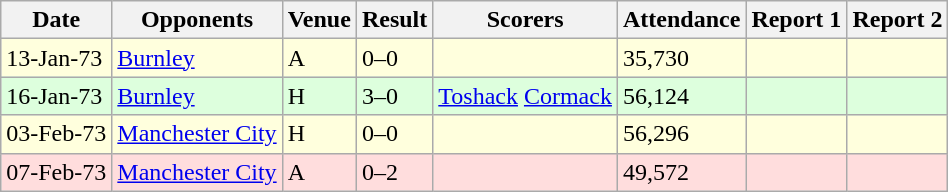<table class=wikitable>
<tr>
<th>Date</th>
<th>Opponents</th>
<th>Venue</th>
<th>Result</th>
<th>Scorers</th>
<th>Attendance</th>
<th>Report 1</th>
<th>Report 2</th>
</tr>
<tr bgcolor="#ffffdd">
<td>13-Jan-73</td>
<td><a href='#'>Burnley</a></td>
<td>A</td>
<td>0–0</td>
<td></td>
<td>35,730</td>
<td></td>
<td></td>
</tr>
<tr bgcolor="#ddffdd">
<td>16-Jan-73</td>
<td><a href='#'>Burnley</a></td>
<td>H</td>
<td>3–0</td>
<td><a href='#'>Toshack</a>  <a href='#'>Cormack</a> </td>
<td>56,124</td>
<td></td>
<td></td>
</tr>
<tr bgcolor="#ffffdd">
<td>03-Feb-73</td>
<td><a href='#'>Manchester City</a></td>
<td>H</td>
<td>0–0</td>
<td></td>
<td>56,296</td>
<td></td>
<td></td>
</tr>
<tr bgcolor="#ffdddd">
<td>07-Feb-73</td>
<td><a href='#'>Manchester City</a></td>
<td>A</td>
<td>0–2</td>
<td></td>
<td>49,572</td>
<td></td>
<td></td>
</tr>
</table>
